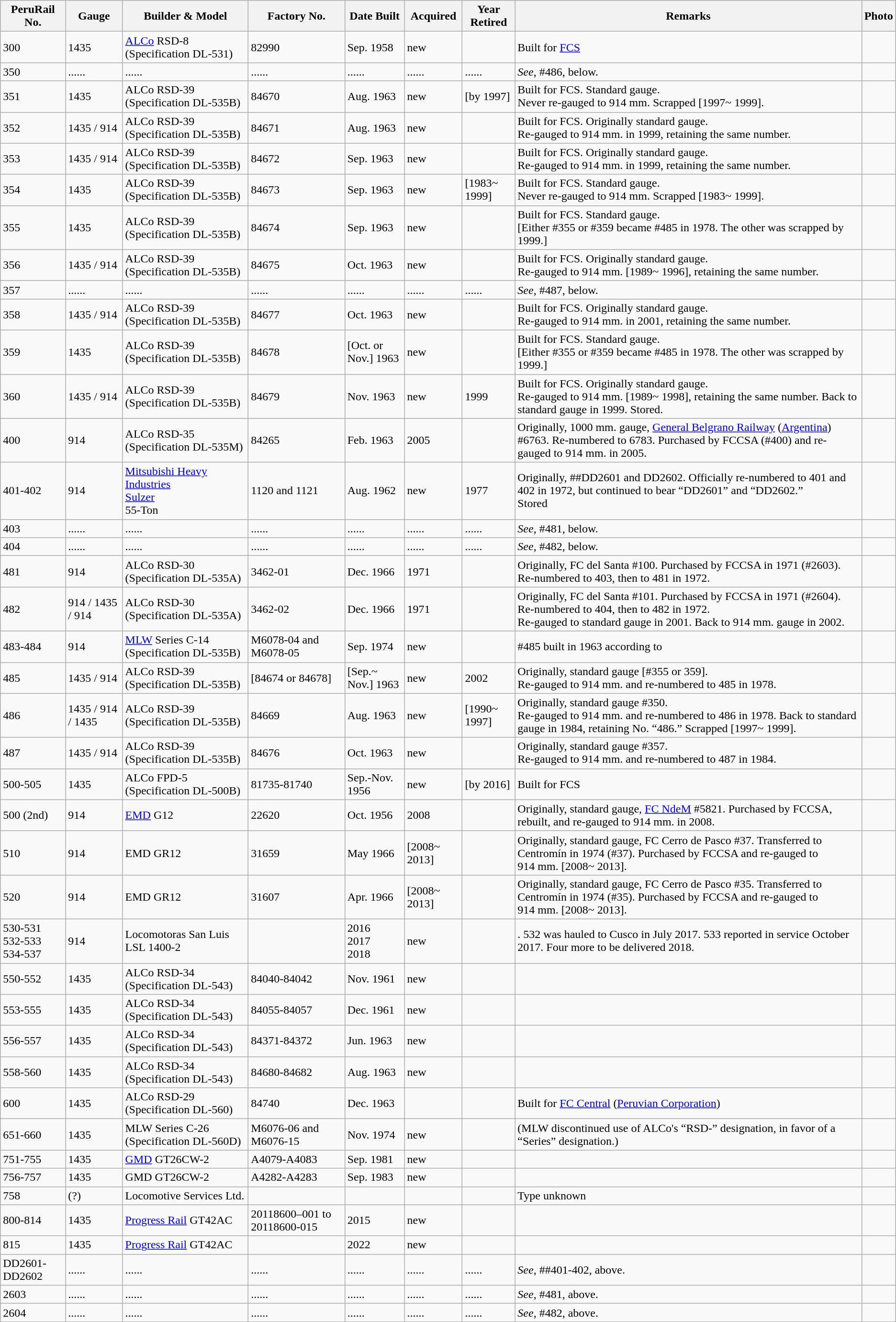<table class="wikitable">
<tr>
<th>PeruRail No.</th>
<th>Gauge</th>
<th>Builder & Model</th>
<th>Factory No.</th>
<th>Date Built</th>
<th>Acquired</th>
<th>Year Retired</th>
<th>Remarks</th>
<th>Photo</th>
</tr>
<tr>
<td>300</td>
<td>1435</td>
<td><a href='#'>ALCo</a> RSD-8 (Specification DL-531)</td>
<td>82990</td>
<td>Sep. 1958</td>
<td>new</td>
<td></td>
<td>Built for <a href='#'>FCS</a></td>
<td></td>
</tr>
<tr>
<td>350</td>
<td>......</td>
<td>......</td>
<td>......</td>
<td>......</td>
<td>......</td>
<td>......</td>
<td><em>See</em>, #486, below.</td>
<td></td>
</tr>
<tr>
<td>351</td>
<td>1435</td>
<td>ALCo RSD-39 (Specification DL-535B)</td>
<td>84670</td>
<td>Aug. 1963</td>
<td>new</td>
<td>[by 1997]</td>
<td>Built for FCS.  Standard gauge.<br>Never re-gauged to 914 mm.  Scrapped [1997~ 1999].</td>
<td></td>
</tr>
<tr>
<td>352</td>
<td>1435 / 914</td>
<td>ALCo RSD-39 (Specification DL-535B)</td>
<td>84671</td>
<td>Aug. 1963</td>
<td>new</td>
<td></td>
<td>Built for FCS.  Originally standard gauge.<br>Re-gauged to 914 mm. in 1999, retaining the same number.</td>
<td></td>
</tr>
<tr>
<td>353</td>
<td>1435 / 914</td>
<td>ALCo RSD-39 (Specification DL-535B)</td>
<td>84672</td>
<td>Sep. 1963</td>
<td>new</td>
<td></td>
<td>Built for FCS.  Originally standard gauge.<br>Re-gauged to 914 mm. in 1999, retaining the same number.</td>
<td></td>
</tr>
<tr>
<td>354</td>
<td>1435</td>
<td>ALCo RSD-39 (Specification DL-535B)</td>
<td>84673</td>
<td>Sep. 1963</td>
<td>new</td>
<td>[1983~ 1999]</td>
<td>Built for FCS.  Standard gauge.<br>Never re-gauged to 914 mm.  Scrapped [1983~ 1999].</td>
<td></td>
</tr>
<tr>
<td>355</td>
<td>1435</td>
<td>ALCo RSD-39 (Specification DL-535B)</td>
<td>84674</td>
<td>Sep. 1963</td>
<td>new</td>
<td></td>
<td>Built for FCS.  Standard gauge.<br>[Either #355 or #359 became #485 in 1978.  The other was scrapped by 1999.]</td>
<td></td>
</tr>
<tr>
<td>356</td>
<td>1435 / 914</td>
<td>ALCo RSD-39 (Specification DL-535B)</td>
<td>84675</td>
<td>Oct. 1963</td>
<td>new</td>
<td></td>
<td>Built for FCS.  Originally standard gauge.<br>Re-gauged to 914 mm. [1989~ 1996], retaining the same number.</td>
<td></td>
</tr>
<tr>
<td>357</td>
<td>......</td>
<td>......</td>
<td>......</td>
<td>......</td>
<td>......</td>
<td>......</td>
<td><em>See</em>, #487, below.</td>
<td></td>
</tr>
<tr>
<td>358</td>
<td>1435 / 914</td>
<td>ALCo RSD-39 (Specification DL-535B)</td>
<td>84677</td>
<td>Oct. 1963</td>
<td>new</td>
<td></td>
<td>Built for FCS.  Originally standard gauge.<br>Re-gauged to 914 mm. in 2001, retaining the same number.</td>
<td></td>
</tr>
<tr>
<td>359</td>
<td>1435</td>
<td>ALCo RSD-39 (Specification DL-535B)</td>
<td>84678</td>
<td>[Oct. or Nov.] 1963</td>
<td>new</td>
<td></td>
<td>Built for FCS.  Standard gauge.<br>[Either #355 or #359 became #485 in 1978.  The other was scrapped by 1999.]</td>
<td></td>
</tr>
<tr>
<td>360</td>
<td>1435 / 914</td>
<td>ALCo RSD-39 (Specification DL-535B)</td>
<td>84679</td>
<td>Nov. 1963</td>
<td>new</td>
<td>1999</td>
<td>Built for FCS.  Originally standard gauge.<br>Re-gauged to 914 mm. [1989~ 1998], retaining the same number.  Back to standard gauge in 1999.  Stored.</td>
<td></td>
</tr>
<tr>
<td>400</td>
<td>914</td>
<td>ALCo RSD-35 (Specification DL-535M)</td>
<td>84265 </td>
<td>Feb. 1963</td>
<td>2005</td>
<td></td>
<td>Originally, 1000 mm. gauge, <a href='#'>General Belgrano Railway</a> (<a href='#'>Argentina</a>) #6763.  Re-numbered to 6783.  Purchased by FCCSA (#400) and re-gauged to 914 mm. in 2005.</td>
<td></td>
</tr>
<tr>
<td>401-402</td>
<td>914</td>
<td><a href='#'>Mitsubishi Heavy Industries</a><br><a href='#'>Sulzer</a><br>55-Ton</td>
<td>1120 and 1121</td>
<td>Aug. 1962</td>
<td>new</td>
<td>1977</td>
<td>Originally, ##DD2601 and DD2602.  Officially re-numbered to 401 and 402 in 1972, but continued to bear “DD2601” and “DD2602.”<br>Stored</td>
<td></td>
</tr>
<tr>
<td>403</td>
<td>......</td>
<td>......</td>
<td>......</td>
<td>......</td>
<td>......</td>
<td>......</td>
<td><em>See</em>, #481, below.</td>
<td></td>
</tr>
<tr>
<td>404</td>
<td>......</td>
<td>......</td>
<td>......</td>
<td>......</td>
<td>......</td>
<td>......</td>
<td><em>See</em>, #482, below.</td>
<td></td>
</tr>
<tr>
<td>481</td>
<td>914</td>
<td>ALCo RSD-30 (Specification DL-535A)</td>
<td>3462-01</td>
<td>Dec. 1966</td>
<td>1971</td>
<td></td>
<td>Originally, FC del Santa #100.  Purchased by FCCSA in 1971 (#2603).  Re-numbered to 403, then to 481 in 1972.</td>
<td></td>
</tr>
<tr>
<td>482</td>
<td>914 / 1435 / 914</td>
<td>ALCo RSD-30 (Specification DL-535A)</td>
<td>3462-02</td>
<td>Dec. 1966</td>
<td>1971</td>
<td></td>
<td>  Originally, FC del Santa #101.  Purchased by FCCSA in 1971 (#2604).  Re-numbered to 404, then to 482 in 1972.<br>Re-gauged to standard gauge in 2001.  Back to 914 mm. gauge in 2002.</td>
<td></td>
</tr>
<tr>
<td>483-484</td>
<td>914</td>
<td><a href='#'>MLW</a> Series C-14 (Specification DL-535B)</td>
<td>M6078-04 and M6078-05</td>
<td>Sep. 1974</td>
<td>new</td>
<td></td>
<td> #485 built in 1963 according to </td>
<td></td>
</tr>
<tr>
<td>485</td>
<td>1435 / 914</td>
<td>ALCo RSD-39 (Specification DL-535B)</td>
<td>[84674 or 84678]</td>
<td>[Sep.~ Nov.] 1963</td>
<td>new</td>
<td>2002</td>
<td>Originally, standard gauge [#355 or 359].<br>Re-gauged to 914 mm. and re-numbered to 485 in 1978.</td>
<td></td>
</tr>
<tr>
<td>486</td>
<td>1435 / 914 / 1435</td>
<td>ALCo RSD-39 (Specification DL-535B)</td>
<td>84669</td>
<td>Aug. 1963</td>
<td>new</td>
<td>[1990~ 1997]</td>
<td>Originally, standard gauge #350.<br>Re-gauged to 914 mm. and re-numbered to 486 in 1978.  Back to standard gauge in 1984, retaining No. “486.”  Scrapped [1997~ 1999].</td>
<td></td>
</tr>
<tr>
<td>487</td>
<td>1435 / 914</td>
<td>ALCo RSD-39 (Specification DL-535B)</td>
<td>84676</td>
<td>Oct. 1963</td>
<td>new</td>
<td></td>
<td>Originally, standard gauge #357.<br>Re-gauged to 914 mm. and re-numbered to 487 in 1984.</td>
<td></td>
</tr>
<tr>
<td>500-505</td>
<td>1435</td>
<td>ALCo FPD-5 (Specification DL-500B)</td>
<td>81735-81740</td>
<td>Sep.-Nov. 1956</td>
<td>new</td>
<td>[by 2016]</td>
<td>Built for FCS</td>
<td></td>
</tr>
<tr>
<td>500 (2nd)</td>
<td>914</td>
<td><a href='#'>EMD</a> G12</td>
<td>22620</td>
<td>Oct. 1956</td>
<td>2008</td>
<td></td>
<td>Originally, standard gauge, <a href='#'>FC NdeM</a> #5821.  Purchased by FCCSA, rebuilt, and re-gauged to 914 mm. in 2008.</td>
<td></td>
</tr>
<tr>
<td>510</td>
<td>914</td>
<td>EMD GR12</td>
<td>31659</td>
<td>May 1966</td>
<td>[2008~ 2013]</td>
<td></td>
<td>Originally, standard gauge, FC Cerro de Pasco #37.  Transferred to Centromín in 1974 (#37).  Purchased by FCCSA and re-gauged to 914 mm. [2008~ 2013].</td>
<td></td>
</tr>
<tr>
<td>520</td>
<td>914</td>
<td>EMD GR12</td>
<td>31607</td>
<td>Apr. 1966</td>
<td>[2008~ 2013]</td>
<td></td>
<td>Originally, standard gauge, FC Cerro de Pasco #35.  Transferred to Centromín in 1974 (#35).  Purchased by FCCSA and re-gauged to 914 mm. [2008~ 2013].</td>
<td></td>
</tr>
<tr>
<td>530-531<br>532-533<br>534-537</td>
<td>914</td>
<td>Locomotoras San Luis LSL 1400-2</td>
<td></td>
<td>2016<br>2017<br>2018</td>
<td>new</td>
<td></td>
<td>. 532 was hauled to Cusco in July 2017. 533 reported in service October 2017. Four more to be delivered 2018.</td>
<td></td>
</tr>
<tr>
<td>550-552</td>
<td>1435</td>
<td>ALCo RSD-34 (Specification DL-543)</td>
<td>84040-84042</td>
<td>Nov. 1961</td>
<td>new</td>
<td></td>
<td></td>
<td></td>
</tr>
<tr>
<td>553-555</td>
<td>1435</td>
<td>ALCo RSD-34 (Specification DL-543)</td>
<td>84055-84057</td>
<td>Dec. 1961</td>
<td>new</td>
<td></td>
<td></td>
<td></td>
</tr>
<tr>
<td>556-557</td>
<td>1435</td>
<td>ALCo RSD-34 (Specification DL-543)</td>
<td>84371-84372</td>
<td>Jun. 1963</td>
<td>new</td>
<td></td>
<td></td>
<td></td>
</tr>
<tr>
<td>558-560</td>
<td>1435</td>
<td>ALCo RSD-34 (Specification DL-543)</td>
<td>84680-84682</td>
<td>Aug. 1963</td>
<td>new</td>
<td></td>
<td></td>
<td></td>
</tr>
<tr>
<td>600</td>
<td>1435</td>
<td>ALCo RSD-29 (Specification DL-560)</td>
<td>84740</td>
<td>Dec. 1963</td>
<td></td>
<td></td>
<td>Built for <a href='#'>FC Central</a> (<a href='#'>Peruvian Corporation</a>)</td>
<td></td>
</tr>
<tr>
<td>651-660</td>
<td>1435</td>
<td>MLW Series C-26 (Specification DL-560D)</td>
<td>M6076-06 and M6076-15</td>
<td>Nov. 1974</td>
<td>new</td>
<td></td>
<td>  (MLW discontinued use of ALCo's “RSD-” designation, in favor of a “Series” designation.)</td>
<td></td>
</tr>
<tr>
<td>751-755</td>
<td>1435</td>
<td><a href='#'>GMD</a> GT26CW-2</td>
<td>A4079-A4083</td>
<td>Sep. 1981</td>
<td>new</td>
<td></td>
<td></td>
<td></td>
</tr>
<tr>
<td>756-757</td>
<td>1435</td>
<td>GMD GT26CW-2</td>
<td>A4282-A4283</td>
<td>Sep. 1983</td>
<td>new</td>
<td></td>
<td></td>
<td></td>
</tr>
<tr>
<td>758</td>
<td>(?)</td>
<td>Locomotive Services Ltd.</td>
<td></td>
<td></td>
<td></td>
<td></td>
<td> Type unknown</td>
<td></td>
</tr>
<tr>
<td>800-814</td>
<td>1435</td>
<td><a href='#'>Progress Rail</a> GT42AC</td>
<td>20118600–001 to 20118600-015</td>
<td>2015</td>
<td>new</td>
<td></td>
<td></td>
<td></td>
</tr>
<tr>
<td>815</td>
<td>1435</td>
<td><a href='#'>Progress Rail</a> GT42AC</td>
<td></td>
<td>2022</td>
<td>new</td>
<td></td>
<td></td>
<td></td>
</tr>
<tr>
<td>DD2601-DD2602</td>
<td>......</td>
<td>......</td>
<td>......</td>
<td>......</td>
<td>......</td>
<td>......</td>
<td><em>See</em>, ##401-402, above.</td>
<td></td>
</tr>
<tr>
<td>2603</td>
<td>......</td>
<td>......</td>
<td>......</td>
<td>......</td>
<td>......</td>
<td>......</td>
<td><em>See</em>, #481, above.</td>
<td></td>
</tr>
<tr>
<td>2604</td>
<td>......</td>
<td>......</td>
<td>......</td>
<td>......</td>
<td>......</td>
<td>......</td>
<td><em>See</em>, #482, above.</td>
<td></td>
</tr>
</table>
